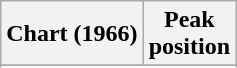<table class="wikitable sortable">
<tr>
<th>Chart (1966)</th>
<th>Peak<br>position</th>
</tr>
<tr>
</tr>
<tr>
</tr>
</table>
